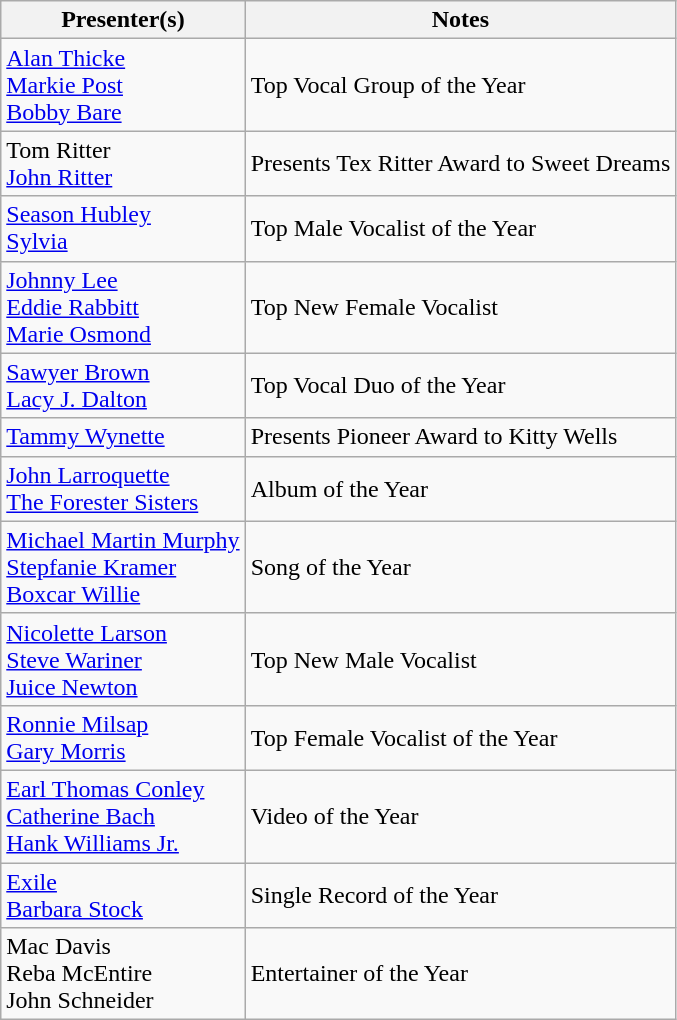<table class="wikitable">
<tr>
<th>Presenter(s)</th>
<th>Notes</th>
</tr>
<tr>
<td><a href='#'>Alan Thicke</a><br><a href='#'>Markie Post</a><br><a href='#'>Bobby Bare</a></td>
<td>Top Vocal Group of the Year</td>
</tr>
<tr>
<td>Tom Ritter<br><a href='#'>John Ritter</a></td>
<td>Presents Tex Ritter Award to Sweet Dreams</td>
</tr>
<tr>
<td><a href='#'>Season Hubley</a><br><a href='#'>Sylvia</a></td>
<td>Top Male Vocalist of the Year</td>
</tr>
<tr>
<td><a href='#'>Johnny Lee</a><br><a href='#'>Eddie Rabbitt</a><br><a href='#'>Marie Osmond</a></td>
<td>Top New Female Vocalist</td>
</tr>
<tr>
<td><a href='#'>Sawyer Brown</a><br><a href='#'>Lacy J. Dalton</a></td>
<td>Top Vocal Duo of the Year</td>
</tr>
<tr>
<td><a href='#'>Tammy Wynette</a></td>
<td>Presents Pioneer Award to Kitty Wells</td>
</tr>
<tr>
<td><a href='#'>John Larroquette</a><br><a href='#'>The Forester Sisters</a></td>
<td>Album of the Year</td>
</tr>
<tr>
<td><a href='#'>Michael Martin Murphy</a><br><a href='#'>Stepfanie Kramer</a><br><a href='#'>Boxcar Willie</a></td>
<td>Song of the Year</td>
</tr>
<tr>
<td><a href='#'>Nicolette Larson</a><br><a href='#'>Steve Wariner</a><br><a href='#'>Juice Newton</a></td>
<td>Top New Male Vocalist</td>
</tr>
<tr>
<td><a href='#'>Ronnie Milsap</a><br><a href='#'>Gary Morris</a></td>
<td>Top Female Vocalist of the Year</td>
</tr>
<tr>
<td><a href='#'>Earl Thomas Conley</a><br><a href='#'>Catherine Bach</a><br><a href='#'>Hank Williams Jr.</a></td>
<td>Video of the Year</td>
</tr>
<tr>
<td><a href='#'>Exile</a><br><a href='#'>Barbara Stock</a></td>
<td>Single Record of the Year</td>
</tr>
<tr>
<td>Mac Davis<br>Reba McEntire<br>John Schneider</td>
<td>Entertainer of the Year</td>
</tr>
</table>
